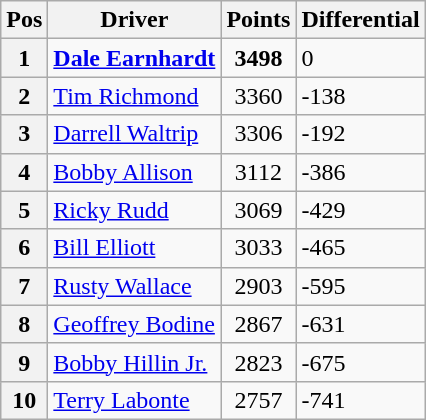<table class="wikitable">
<tr>
<th>Pos</th>
<th>Driver</th>
<th>Points</th>
<th>Differential</th>
</tr>
<tr>
<th>1 </th>
<td><strong><a href='#'>Dale Earnhardt</a></strong></td>
<td style="text-align:center;"><strong>3498</strong></td>
<td>0</td>
</tr>
<tr>
<th>2 </th>
<td><a href='#'>Tim Richmond</a></td>
<td style="text-align:center;">3360</td>
<td>-138</td>
</tr>
<tr>
<th>3 </th>
<td><a href='#'>Darrell Waltrip</a></td>
<td style="text-align:center;">3306</td>
<td>-192</td>
</tr>
<tr>
<th>4 </th>
<td><a href='#'>Bobby Allison</a></td>
<td style="text-align:center;">3112</td>
<td>-386</td>
</tr>
<tr>
<th>5 </th>
<td><a href='#'>Ricky Rudd</a></td>
<td style="text-align:center;">3069</td>
<td>-429</td>
</tr>
<tr>
<th>6 </th>
<td><a href='#'>Bill Elliott</a></td>
<td style="text-align:center;">3033</td>
<td>-465</td>
</tr>
<tr>
<th>7 </th>
<td><a href='#'>Rusty Wallace</a></td>
<td style="text-align:center;">2903</td>
<td>-595</td>
</tr>
<tr>
<th>8 </th>
<td><a href='#'>Geoffrey Bodine</a></td>
<td style="text-align:center;">2867</td>
<td>-631</td>
</tr>
<tr>
<th>9 </th>
<td><a href='#'>Bobby Hillin Jr.</a></td>
<td style="text-align:center;">2823</td>
<td>-675</td>
</tr>
<tr>
<th>10 </th>
<td><a href='#'>Terry Labonte</a></td>
<td style="text-align:center;">2757</td>
<td>-741</td>
</tr>
</table>
